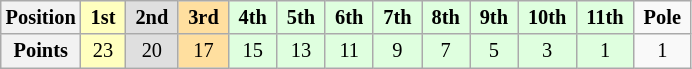<table class="wikitable" style="font-size:85%; text-align:center">
<tr>
<th>Position</th>
<td style="background:#ffffbf;"> <strong>1st</strong> </td>
<td style="background:#dfdfdf;"> <strong>2nd</strong> </td>
<td style="background:#ffdf9f;"> <strong>3rd</strong> </td>
<td style="background:#dfffdf;"> <strong>4th</strong> </td>
<td style="background:#dfffdf;"> <strong>5th</strong> </td>
<td style="background:#dfffdf;"> <strong>6th</strong> </td>
<td style="background:#dfffdf;"> <strong>7th</strong> </td>
<td style="background:#dfffdf;"> <strong>8th</strong> </td>
<td style="background:#dfffdf;"> <strong>9th</strong> </td>
<td style="background:#dfffdf;"> <strong>10th</strong> </td>
<td style="background:#dfffdf;"> <strong>11th</strong> </td>
<td> <strong>Pole</strong> </td>
</tr>
<tr>
<th>Points</th>
<td style="background:#ffffbf;">23</td>
<td style="background:#dfdfdf;">20</td>
<td style="background:#ffdf9f;">17</td>
<td style="background:#dfffdf;">15</td>
<td style="background:#dfffdf;">13</td>
<td style="background:#dfffdf;">11</td>
<td style="background:#dfffdf;">9</td>
<td style="background:#dfffdf;">7</td>
<td style="background:#dfffdf;">5</td>
<td style="background:#dfffdf;">3</td>
<td style="background:#dfffdf;">1</td>
<td>1</td>
</tr>
</table>
